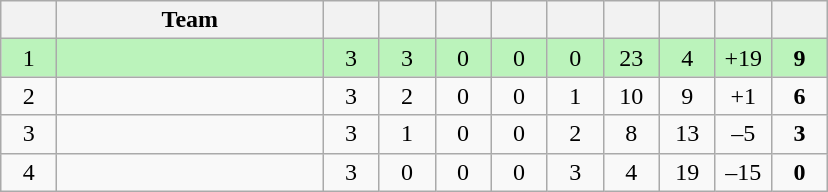<table class="wikitable" style="text-align: center; font-size: 100%;">
<tr>
<th width="30"></th>
<th width="170">Team</th>
<th width="30"></th>
<th width="30"></th>
<th width="30"></th>
<th width="30"></th>
<th width="30"></th>
<th width="30"></th>
<th width="30"></th>
<th width="30"></th>
<th width="30"></th>
</tr>
<tr style="background:#bbf3bb;">
<td>1</td>
<td align="left"></td>
<td>3</td>
<td>3</td>
<td>0</td>
<td>0</td>
<td>0</td>
<td>23</td>
<td>4</td>
<td>+19</td>
<td><strong>9</strong></td>
</tr>
<tr>
<td>2</td>
<td align="left"></td>
<td>3</td>
<td>2</td>
<td>0</td>
<td>0</td>
<td>1</td>
<td>10</td>
<td>9</td>
<td>+1</td>
<td><strong>6</strong></td>
</tr>
<tr>
<td>3</td>
<td align="left"></td>
<td>3</td>
<td>1</td>
<td>0</td>
<td>0</td>
<td>2</td>
<td>8</td>
<td>13</td>
<td>–5</td>
<td><strong>3</strong></td>
</tr>
<tr>
<td>4</td>
<td align="left"></td>
<td>3</td>
<td>0</td>
<td>0</td>
<td>0</td>
<td>3</td>
<td>4</td>
<td>19</td>
<td>–15</td>
<td><strong>0</strong></td>
</tr>
</table>
